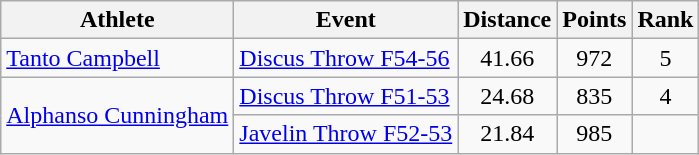<table class="wikitable">
<tr>
<th>Athlete</th>
<th>Event</th>
<th>Distance</th>
<th>Points</th>
<th>Rank</th>
</tr>
<tr align=center>
<td align=left><a href='#'>Tanto Campbell</a></td>
<td align=left><a href='#'>Discus Throw F54-56</a></td>
<td>41.66</td>
<td>972</td>
<td>5</td>
</tr>
<tr align=center>
<td align=left rowspan=2><a href='#'>Alphanso Cunningham</a></td>
<td align=left><a href='#'>Discus Throw F51-53</a></td>
<td>24.68</td>
<td>835</td>
<td>4</td>
</tr>
<tr align=center>
<td align=left><a href='#'>Javelin Throw F52-53</a></td>
<td>21.84</td>
<td>985</td>
<td></td>
</tr>
</table>
